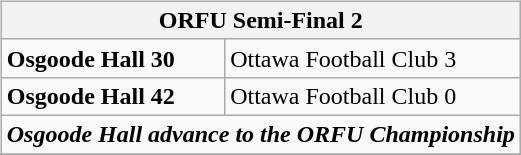<table cellspacing="10">
<tr>
<td valign="top"><br><table class="wikitable">
<tr>
<th bgcolor="#DDDDDD" colspan="4"><strong>ORFU Semi-Final 2</strong></th>
</tr>
<tr>
<td><strong>Osgoode Hall 30</strong></td>
<td>Ottawa Football Club 3</td>
</tr>
<tr>
<td><strong>Osgoode Hall 42</strong></td>
<td>Ottawa Football Club 0</td>
</tr>
<tr>
<td align="center" colspan="4"><strong><em>Osgoode Hall advance to the ORFU Championship</em></strong></td>
</tr>
<tr>
</tr>
</table>
</td>
</tr>
</table>
